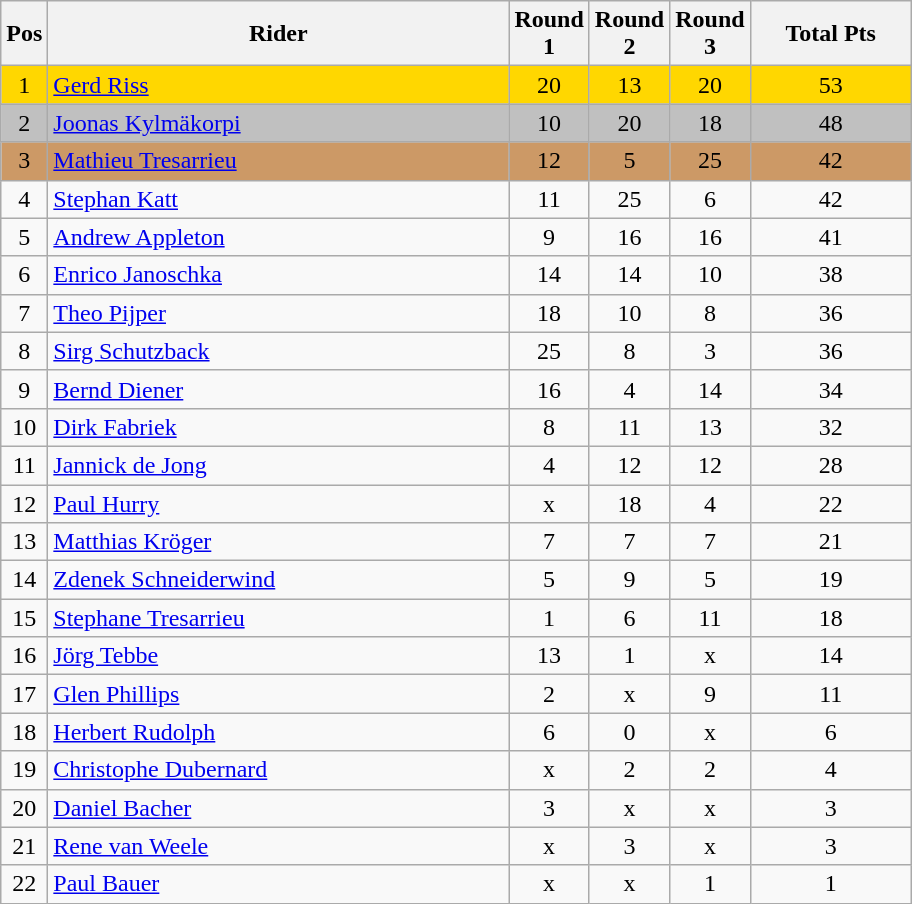<table class="wikitable" style="font-size: 100%">
<tr>
<th width=20>Pos</th>
<th width=300>Rider</th>
<th width=40>Round 1</th>
<th width=40>Round 2</th>
<th width=40>Round 3</th>
<th width=100>Total Pts</th>
</tr>
<tr align=center style="background-color: gold;">
<td>1</td>
<td align="left"> <a href='#'>Gerd Riss</a></td>
<td>20</td>
<td>13</td>
<td>20</td>
<td>53</td>
</tr>
<tr align=center style="background-color: silver;">
<td>2</td>
<td align="left"> <a href='#'>Joonas Kylmäkorpi</a></td>
<td>10</td>
<td>20</td>
<td>18</td>
<td>48</td>
</tr>
<tr align=center style="background-color: #cc9966;">
<td>3</td>
<td align="left"> <a href='#'>Mathieu Tresarrieu</a></td>
<td>12</td>
<td>5</td>
<td>25</td>
<td>42</td>
</tr>
<tr align=center>
<td>4</td>
<td align="left"> <a href='#'>Stephan Katt</a></td>
<td>11</td>
<td>25</td>
<td>6</td>
<td>42</td>
</tr>
<tr align=center>
<td>5</td>
<td align="left"> <a href='#'>Andrew Appleton</a></td>
<td>9</td>
<td>16</td>
<td>16</td>
<td>41</td>
</tr>
<tr align=center>
<td>6</td>
<td align="left"> <a href='#'>Enrico Janoschka</a></td>
<td>14</td>
<td>14</td>
<td>10</td>
<td>38</td>
</tr>
<tr align=center>
<td>7</td>
<td align="left"> <a href='#'>Theo Pijper</a></td>
<td>18</td>
<td>10</td>
<td>8</td>
<td>36</td>
</tr>
<tr align=center>
<td>8</td>
<td align="left"> <a href='#'>Sirg Schutzback</a></td>
<td>25</td>
<td>8</td>
<td>3</td>
<td>36</td>
</tr>
<tr align=center>
<td>9</td>
<td align="left"> <a href='#'>Bernd Diener</a></td>
<td>16</td>
<td>4</td>
<td>14</td>
<td>34</td>
</tr>
<tr align=center>
<td>10</td>
<td align="left"> <a href='#'>Dirk Fabriek</a></td>
<td>8</td>
<td>11</td>
<td>13</td>
<td>32</td>
</tr>
<tr align=center>
<td>11</td>
<td align="left"> <a href='#'>Jannick de Jong</a></td>
<td>4</td>
<td>12</td>
<td>12</td>
<td>28</td>
</tr>
<tr align=center>
<td>12</td>
<td align="left"> <a href='#'>Paul Hurry</a></td>
<td>x</td>
<td>18</td>
<td>4</td>
<td>22</td>
</tr>
<tr align=center>
<td>13</td>
<td align="left"> <a href='#'>Matthias Kröger</a></td>
<td>7</td>
<td>7</td>
<td>7</td>
<td>21</td>
</tr>
<tr align=center>
<td>14</td>
<td align="left"> <a href='#'>Zdenek Schneiderwind</a></td>
<td>5</td>
<td>9</td>
<td>5</td>
<td>19</td>
</tr>
<tr align=center>
<td>15</td>
<td align="left"> <a href='#'>Stephane Tresarrieu</a></td>
<td>1</td>
<td>6</td>
<td>11</td>
<td>18</td>
</tr>
<tr align=center>
<td>16</td>
<td align="left"> <a href='#'>Jörg Tebbe</a></td>
<td>13</td>
<td>1</td>
<td>x</td>
<td>14</td>
</tr>
<tr align=center>
<td>17</td>
<td align="left"> <a href='#'>Glen Phillips</a></td>
<td>2</td>
<td>x</td>
<td>9</td>
<td>11</td>
</tr>
<tr align=center>
<td>18</td>
<td align="left"> <a href='#'>Herbert Rudolph</a></td>
<td>6</td>
<td>0</td>
<td>x</td>
<td>6</td>
</tr>
<tr align=center>
<td>19</td>
<td align="left"> <a href='#'>Christophe Dubernard</a></td>
<td>x</td>
<td>2</td>
<td>2</td>
<td>4</td>
</tr>
<tr align=center>
<td>20</td>
<td align="left"> <a href='#'>Daniel Bacher</a></td>
<td>3</td>
<td>x</td>
<td>x</td>
<td>3</td>
</tr>
<tr align=center>
<td>21</td>
<td align="left"> <a href='#'>Rene van Weele</a></td>
<td>x</td>
<td>3</td>
<td>x</td>
<td>3</td>
</tr>
<tr align=center>
<td>22</td>
<td align="left"> <a href='#'>Paul Bauer</a></td>
<td>x</td>
<td>x</td>
<td>1</td>
<td>1</td>
</tr>
</table>
